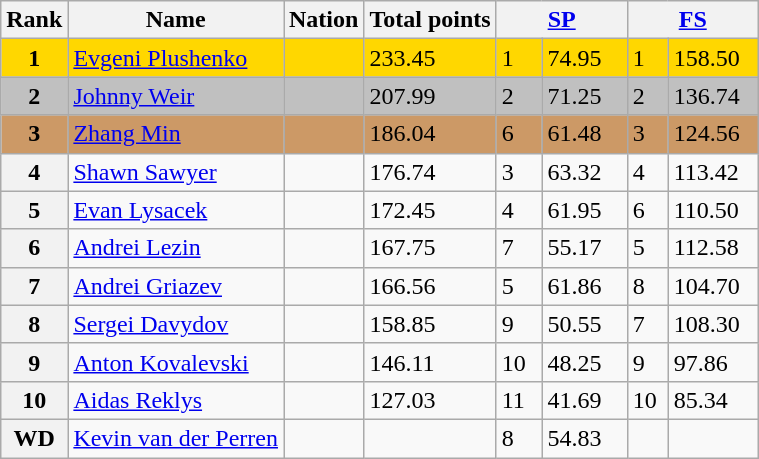<table class="wikitable">
<tr>
<th>Rank</th>
<th>Name</th>
<th>Nation</th>
<th>Total points</th>
<th colspan="2" width="80px"><a href='#'>SP</a></th>
<th colspan="2" width="80px"><a href='#'>FS</a></th>
</tr>
<tr bgcolor="gold">
<td align="center"><strong>1</strong></td>
<td><a href='#'>Evgeni Plushenko</a></td>
<td></td>
<td>233.45</td>
<td>1</td>
<td>74.95</td>
<td>1</td>
<td>158.50</td>
</tr>
<tr bgcolor="silver">
<td align="center"><strong>2</strong></td>
<td><a href='#'>Johnny Weir</a></td>
<td></td>
<td>207.99</td>
<td>2</td>
<td>71.25</td>
<td>2</td>
<td>136.74</td>
</tr>
<tr bgcolor="cc9966">
<td align="center"><strong>3</strong></td>
<td><a href='#'>Zhang Min</a></td>
<td></td>
<td>186.04</td>
<td>6</td>
<td>61.48</td>
<td>3</td>
<td>124.56</td>
</tr>
<tr>
<th>4</th>
<td><a href='#'>Shawn Sawyer</a></td>
<td></td>
<td>176.74</td>
<td>3</td>
<td>63.32</td>
<td>4</td>
<td>113.42</td>
</tr>
<tr>
<th>5</th>
<td><a href='#'>Evan Lysacek</a></td>
<td></td>
<td>172.45</td>
<td>4</td>
<td>61.95</td>
<td>6</td>
<td>110.50</td>
</tr>
<tr>
<th>6</th>
<td><a href='#'>Andrei Lezin</a></td>
<td></td>
<td>167.75</td>
<td>7</td>
<td>55.17</td>
<td>5</td>
<td>112.58</td>
</tr>
<tr>
<th>7</th>
<td><a href='#'>Andrei Griazev</a></td>
<td></td>
<td>166.56</td>
<td>5</td>
<td>61.86</td>
<td>8</td>
<td>104.70</td>
</tr>
<tr>
<th>8</th>
<td><a href='#'>Sergei Davydov</a></td>
<td></td>
<td>158.85</td>
<td>9</td>
<td>50.55</td>
<td>7</td>
<td>108.30</td>
</tr>
<tr>
<th>9</th>
<td><a href='#'>Anton Kovalevski</a></td>
<td></td>
<td>146.11</td>
<td>10</td>
<td>48.25</td>
<td>9</td>
<td>97.86</td>
</tr>
<tr>
<th>10</th>
<td><a href='#'>Aidas Reklys</a></td>
<td></td>
<td>127.03</td>
<td>11</td>
<td>41.69</td>
<td>10</td>
<td>85.34</td>
</tr>
<tr>
<th>WD</th>
<td><a href='#'>Kevin van der Perren</a></td>
<td></td>
<td></td>
<td>8</td>
<td>54.83</td>
<td></td>
<td></td>
</tr>
</table>
